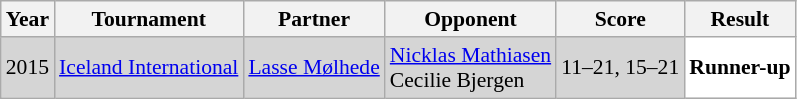<table class="sortable wikitable" style="font-size: 90%;">
<tr>
<th>Year</th>
<th>Tournament</th>
<th>Partner</th>
<th>Opponent</th>
<th>Score</th>
<th>Result</th>
</tr>
<tr style="background:#D5D5D5">
<td align="center">2015</td>
<td align="left"><a href='#'>Iceland International</a></td>
<td align="left"> <a href='#'>Lasse Mølhede</a></td>
<td align="left"> <a href='#'>Nicklas Mathiasen</a><br> Cecilie Bjergen</td>
<td align="left">11–21, 15–21</td>
<td style="text-align:left; background:white"> <strong>Runner-up</strong></td>
</tr>
</table>
